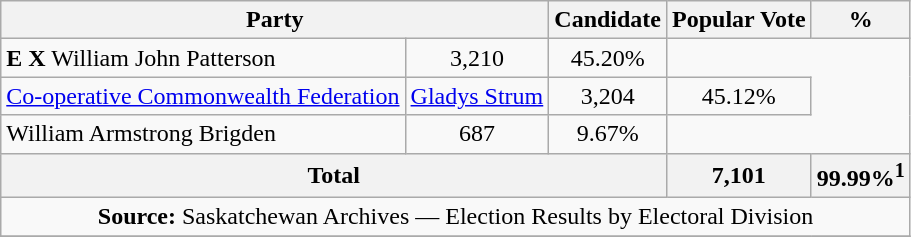<table class="wikitable">
<tr>
<th colspan="2">Party</th>
<th>Candidate</th>
<th>Popular Vote</th>
<th>%</th>
</tr>
<tr>
<td><strong>E</strong> <strong>X</strong> William John Patterson</td>
<td align=center>3,210</td>
<td align=center>45.20%</td>
</tr>
<tr>
<td><a href='#'>Co-operative Commonwealth Federation</a></td>
<td><a href='#'>Gladys Strum</a></td>
<td align=center>3,204</td>
<td align=center>45.12%</td>
</tr>
<tr>
<td>William Armstrong Brigden</td>
<td align=center>687</td>
<td align=center>9.67%</td>
</tr>
<tr>
<th colspan=3>Total</th>
<th>7,101</th>
<th>99.99%<sup>1</sup></th>
</tr>
<tr>
<td align="center" colspan=5><strong>Source:</strong> Saskatchewan Archives — Election Results by Electoral Division</td>
</tr>
<tr>
</tr>
</table>
